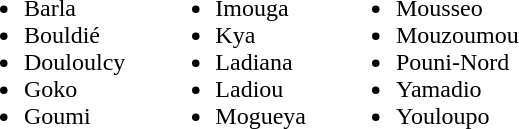<table border="0" cellpadding="10" cellspacing="0">
<tr>
</tr>
<tr valign="top">
<td><br><ul><li>Barla</li><li>Bouldié</li><li>Douloulcy</li><li>Goko</li><li>Goumi</li></ul></td>
<td><br><ul><li>Imouga</li><li>Kya</li><li>Ladiana</li><li>Ladiou</li><li>Mogueya</li></ul></td>
<td><br><ul><li>Mousseo</li><li>Mouzoumou</li><li>Pouni-Nord</li><li>Yamadio</li><li>Youloupo</li></ul></td>
</tr>
</table>
